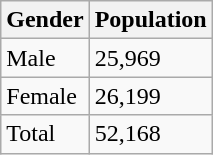<table class="wikitable">
<tr>
<th>Gender</th>
<th>Population</th>
</tr>
<tr>
<td>Male</td>
<td>25,969</td>
</tr>
<tr>
<td>Female</td>
<td>26,199</td>
</tr>
<tr>
<td>Total</td>
<td>52,168</td>
</tr>
</table>
